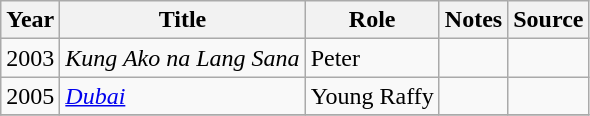<table class="wikitable sortable" >
<tr>
<th>Year</th>
<th>Title</th>
<th>Role</th>
<th class="unsortable">Notes </th>
<th class="unsortable">Source </th>
</tr>
<tr>
<td>2003</td>
<td><em>Kung Ako na Lang Sana</em></td>
<td>Peter</td>
<td></td>
<td></td>
</tr>
<tr>
<td>2005</td>
<td><em><a href='#'>Dubai</a></em></td>
<td>Young Raffy</td>
<td></td>
<td></td>
</tr>
<tr>
</tr>
</table>
